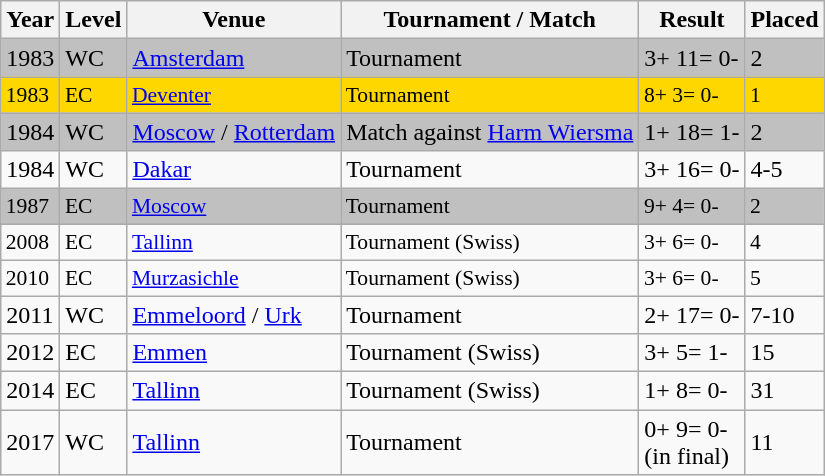<table class="sortable wikitable">
<tr>
<th>Year</th>
<th>Level</th>
<th>Venue</th>
<th>Tournament / Match</th>
<th>Result</th>
<th>Placed</th>
</tr>
<tr bgcolor="silver">
<td>1983</td>
<td>WC</td>
<td> <a href='#'>Amsterdam</a></td>
<td>Tournament</td>
<td>3+ 11= 0-</td>
<td>2</td>
</tr>
<tr bgcolor="gold" style="font-size:90%;">
<td>1983</td>
<td>EC</td>
<td> <a href='#'>Deventer</a></td>
<td>Tournament</td>
<td>8+ 3= 0-</td>
<td>1</td>
</tr>
<tr bgcolor="silver">
<td>1984</td>
<td>WC</td>
<td> <a href='#'>Moscow</a> /  <a href='#'>Rotterdam</a></td>
<td>Match against  <a href='#'>Harm Wiersma</a></td>
<td>1+ 18= 1-</td>
<td>2</td>
</tr>
<tr>
<td>1984</td>
<td>WC</td>
<td> <a href='#'>Dakar</a></td>
<td>Tournament</td>
<td>3+ 16= 0-</td>
<td>4-5</td>
</tr>
<tr bgcolor="silver" style="font-size:90%;">
<td>1987</td>
<td>EC</td>
<td> <a href='#'>Moscow</a></td>
<td>Tournament</td>
<td>9+ 4= 0-</td>
<td>2</td>
</tr>
<tr style="font-size:90%;">
<td>2008</td>
<td>EC</td>
<td> <a href='#'>Tallinn</a></td>
<td>Tournament (Swiss)</td>
<td>3+ 6= 0-</td>
<td>4</td>
</tr>
<tr style="font-size:90%;">
<td>2010</td>
<td>EC</td>
<td> <a href='#'>Murzasichle</a></td>
<td>Tournament (Swiss)</td>
<td>3+ 6= 0-</td>
<td>5</td>
</tr>
<tr>
<td>2011</td>
<td>WC</td>
<td> <a href='#'>Emmeloord</a> / <a href='#'>Urk</a></td>
<td>Tournament</td>
<td>2+ 17= 0-</td>
<td>7-10</td>
</tr>
<tr>
<td>2012</td>
<td>EC</td>
<td> <a href='#'>Emmen</a></td>
<td>Tournament (Swiss)</td>
<td>3+ 5= 1-</td>
<td>15</td>
</tr>
<tr>
<td>2014</td>
<td>EC</td>
<td> <a href='#'>Tallinn</a></td>
<td>Tournament (Swiss)</td>
<td>1+ 8= 0-</td>
<td>31</td>
</tr>
<tr>
<td>2017</td>
<td>WC</td>
<td> <a href='#'>Tallinn</a></td>
<td>Tournament</td>
<td>0+ 9= 0-<br>(in final)</td>
<td>11</td>
</tr>
</table>
